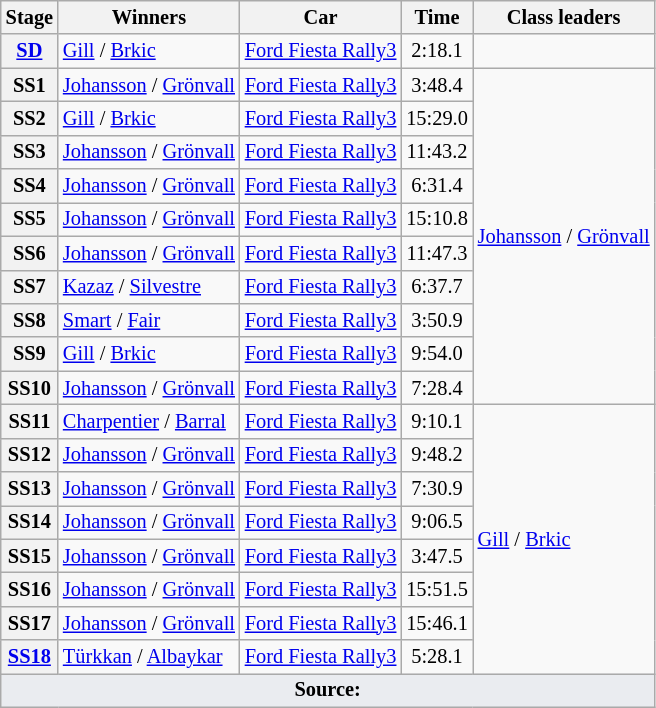<table class="wikitable" style="font-size:85%">
<tr>
<th>Stage</th>
<th>Winners</th>
<th>Car</th>
<th>Time</th>
<th>Class leaders</th>
</tr>
<tr>
<th><a href='#'>SD</a></th>
<td><a href='#'>Gill</a> / <a href='#'>Brkic</a></td>
<td><a href='#'>Ford Fiesta Rally3</a></td>
<td align="center">2:18.1</td>
<td></td>
</tr>
<tr>
<th>SS1</th>
<td><a href='#'>Johansson</a> / <a href='#'>Grönvall</a></td>
<td><a href='#'>Ford Fiesta Rally3</a></td>
<td align="center">3:48.4</td>
<td rowspan="10"><a href='#'>Johansson</a> / <a href='#'>Grönvall</a></td>
</tr>
<tr>
<th>SS2</th>
<td><a href='#'>Gill</a> / <a href='#'>Brkic</a></td>
<td><a href='#'>Ford Fiesta Rally3</a></td>
<td align="center">15:29.0</td>
</tr>
<tr>
<th>SS3</th>
<td><a href='#'>Johansson</a> / <a href='#'>Grönvall</a></td>
<td><a href='#'>Ford Fiesta Rally3</a></td>
<td align="center">11:43.2</td>
</tr>
<tr>
<th>SS4</th>
<td><a href='#'>Johansson</a> / <a href='#'>Grönvall</a></td>
<td><a href='#'>Ford Fiesta Rally3</a></td>
<td align="center">6:31.4</td>
</tr>
<tr>
<th>SS5</th>
<td><a href='#'>Johansson</a> / <a href='#'>Grönvall</a></td>
<td><a href='#'>Ford Fiesta Rally3</a></td>
<td align="center">15:10.8</td>
</tr>
<tr>
<th>SS6</th>
<td><a href='#'>Johansson</a> / <a href='#'>Grönvall</a></td>
<td><a href='#'>Ford Fiesta Rally3</a></td>
<td align="center">11:47.3</td>
</tr>
<tr>
<th>SS7</th>
<td><a href='#'>Kazaz</a> / <a href='#'>Silvestre</a></td>
<td><a href='#'>Ford Fiesta Rally3</a></td>
<td align="center">6:37.7</td>
</tr>
<tr>
<th>SS8</th>
<td><a href='#'>Smart</a> / <a href='#'>Fair</a></td>
<td><a href='#'>Ford Fiesta Rally3</a></td>
<td align="center">3:50.9</td>
</tr>
<tr>
<th>SS9</th>
<td><a href='#'>Gill</a> / <a href='#'>Brkic</a></td>
<td><a href='#'>Ford Fiesta Rally3</a></td>
<td align="center">9:54.0</td>
</tr>
<tr>
<th>SS10</th>
<td><a href='#'>Johansson</a> / <a href='#'>Grönvall</a></td>
<td><a href='#'>Ford Fiesta Rally3</a></td>
<td align="center">7:28.4</td>
</tr>
<tr>
<th>SS11</th>
<td><a href='#'>Charpentier</a> / <a href='#'>Barral</a></td>
<td><a href='#'>Ford Fiesta Rally3</a></td>
<td align="center">9:10.1</td>
<td rowspan="8"><a href='#'>Gill</a> / <a href='#'>Brkic</a></td>
</tr>
<tr>
<th>SS12</th>
<td><a href='#'>Johansson</a> / <a href='#'>Grönvall</a></td>
<td><a href='#'>Ford Fiesta Rally3</a></td>
<td align="center">9:48.2</td>
</tr>
<tr>
<th>SS13</th>
<td><a href='#'>Johansson</a> / <a href='#'>Grönvall</a></td>
<td><a href='#'>Ford Fiesta Rally3</a></td>
<td align="center">7:30.9</td>
</tr>
<tr>
<th>SS14</th>
<td><a href='#'>Johansson</a> / <a href='#'>Grönvall</a></td>
<td><a href='#'>Ford Fiesta Rally3</a></td>
<td align="center">9:06.5</td>
</tr>
<tr>
<th>SS15</th>
<td><a href='#'>Johansson</a> / <a href='#'>Grönvall</a></td>
<td><a href='#'>Ford Fiesta Rally3</a></td>
<td align="center">3:47.5</td>
</tr>
<tr>
<th>SS16</th>
<td><a href='#'>Johansson</a> / <a href='#'>Grönvall</a></td>
<td><a href='#'>Ford Fiesta Rally3</a></td>
<td align="center">15:51.5</td>
</tr>
<tr>
<th>SS17</th>
<td><a href='#'>Johansson</a> / <a href='#'>Grönvall</a></td>
<td><a href='#'>Ford Fiesta Rally3</a></td>
<td align="center">15:46.1</td>
</tr>
<tr>
<th><a href='#'>SS18</a></th>
<td><a href='#'>Türkkan</a> / <a href='#'>Albaykar</a></td>
<td><a href='#'>Ford Fiesta Rally3</a></td>
<td align="center">5:28.1</td>
</tr>
<tr>
<td style="background-color:#EAECF0; text-align:center" colspan="5"><strong>Source:</strong></td>
</tr>
</table>
